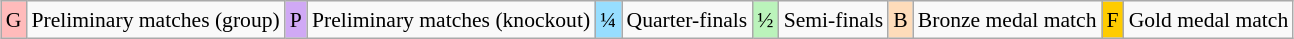<table class="wikitable" style="margin:0.5em auto; font-size:90%; line-height:1.25em; text-align:center;">
<tr>
<td style="background-color:#FFBBBB;">G</td>
<td>Preliminary matches (group)</td>
<td style="background-color:#D0A9F5;">P</td>
<td>Preliminary matches (knockout)</td>
<td style="background-color:#97DEFF;">¼</td>
<td>Quarter-finals</td>
<td style="background-color:#BBF3BB;">½</td>
<td>Semi-finals</td>
<td style="background-color:#FEDCBA;">B</td>
<td>Bronze medal match</td>
<td style="background-color:#FFCC00;">F</td>
<td>Gold medal match</td>
</tr>
</table>
